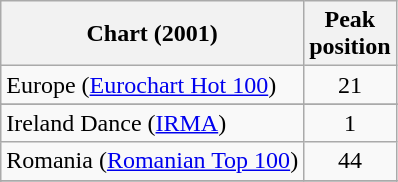<table class="wikitable sortable">
<tr>
<th>Chart (2001)</th>
<th>Peak<br>position</th>
</tr>
<tr>
<td>Europe (<a href='#'>Eurochart Hot 100</a>)</td>
<td align="center">21</td>
</tr>
<tr>
</tr>
<tr>
<td>Ireland Dance (<a href='#'>IRMA</a>)</td>
<td align="center">1</td>
</tr>
<tr>
<td>Romania (<a href='#'>Romanian Top 100</a>)</td>
<td align="center">44</td>
</tr>
<tr>
</tr>
<tr>
</tr>
<tr>
</tr>
</table>
